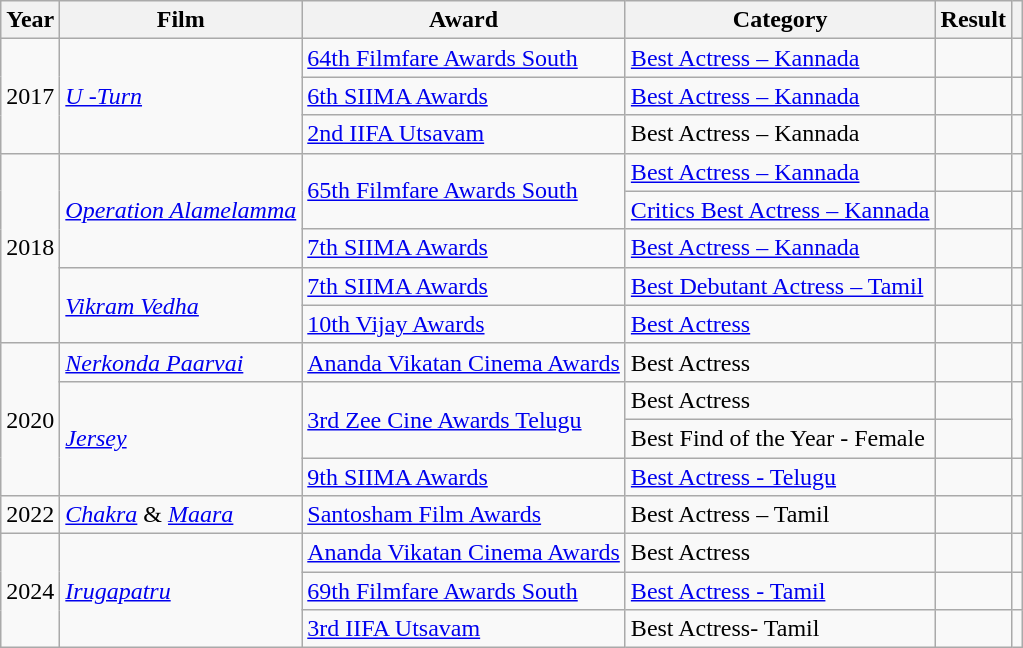<table class="wikitable">
<tr>
<th>Year</th>
<th>Film</th>
<th>Award</th>
<th>Category</th>
<th>Result</th>
<th class="unsortable"></th>
</tr>
<tr>
<td rowspan="3">2017</td>
<td rowspan="3"><em><a href='#'>U -Turn</a></em></td>
<td><a href='#'>64th Filmfare Awards South</a></td>
<td><a href='#'>Best Actress – Kannada</a></td>
<td></td>
<td></td>
</tr>
<tr>
<td><a href='#'>6th SIIMA Awards</a></td>
<td><a href='#'>Best Actress – Kannada</a></td>
<td></td>
<td></td>
</tr>
<tr>
<td><a href='#'>2nd IIFA Utsavam</a></td>
<td>Best Actress – Kannada</td>
<td></td>
<td></td>
</tr>
<tr>
<td rowspan="5">2018</td>
<td rowspan="3"><em><a href='#'>Operation Alamelamma</a></em></td>
<td rowspan="2"><a href='#'>65th Filmfare Awards South</a></td>
<td><a href='#'>Best Actress – Kannada</a></td>
<td></td>
<td></td>
</tr>
<tr>
<td><a href='#'>Critics Best Actress – Kannada</a></td>
<td></td>
<td></td>
</tr>
<tr>
<td><a href='#'>7th SIIMA Awards</a></td>
<td><a href='#'>Best Actress – Kannada</a></td>
<td></td>
<td></td>
</tr>
<tr>
<td rowspan="2"><em><a href='#'>Vikram Vedha</a></em></td>
<td><a href='#'>7th SIIMA Awards</a></td>
<td><a href='#'>Best Debutant Actress – Tamil</a></td>
<td></td>
<td></td>
</tr>
<tr>
<td><a href='#'>10th Vijay Awards</a></td>
<td><a href='#'>Best Actress</a></td>
<td></td>
<td></td>
</tr>
<tr>
<td rowspan="4">2020</td>
<td><em><a href='#'>Nerkonda Paarvai</a></em></td>
<td><a href='#'>Ananda Vikatan Cinema Awards</a></td>
<td>Best Actress</td>
<td></td>
<td></td>
</tr>
<tr>
<td rowspan="3"><a href='#'><em>Jersey</em></a></td>
<td rowspan="2"><a href='#'>3rd Zee Cine Awards Telugu</a></td>
<td>Best Actress</td>
<td></td>
<td rowspan="2"></td>
</tr>
<tr>
<td>Best Find of the Year - Female</td>
<td></td>
</tr>
<tr>
<td><a href='#'>9th SIIMA Awards</a></td>
<td><a href='#'>Best Actress - Telugu</a></td>
<td></td>
<td></td>
</tr>
<tr>
<td>2022</td>
<td><em><a href='#'>Chakra</a></em> & <em><a href='#'>Maara</a></em></td>
<td><a href='#'>Santosham Film Awards</a></td>
<td>Best Actress – Tamil</td>
<td></td>
<td></td>
</tr>
<tr>
<td rowspan="3">2024</td>
<td rowspan="3"><em><a href='#'>Irugapatru</a></em></td>
<td><a href='#'>Ananda Vikatan Cinema Awards</a></td>
<td>Best Actress</td>
<td></td>
<td></td>
</tr>
<tr>
<td><a href='#'>69th Filmfare Awards South</a></td>
<td><a href='#'>Best Actress - Tamil</a></td>
<td></td>
<td></td>
</tr>
<tr>
<td><a href='#'>3rd IIFA Utsavam</a></td>
<td>Best Actress- Tamil</td>
<td></td>
<td></td>
</tr>
</table>
